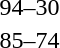<table style="text-align:center">
<tr>
<th width=200></th>
<th width=100></th>
<th width=200></th>
</tr>
<tr>
<td align=right><strong></strong></td>
<td align=center>94–30</td>
<td align=left></td>
</tr>
<tr>
<td align=right><strong></strong></td>
<td align=center>85–74</td>
<td align=left></td>
</tr>
</table>
